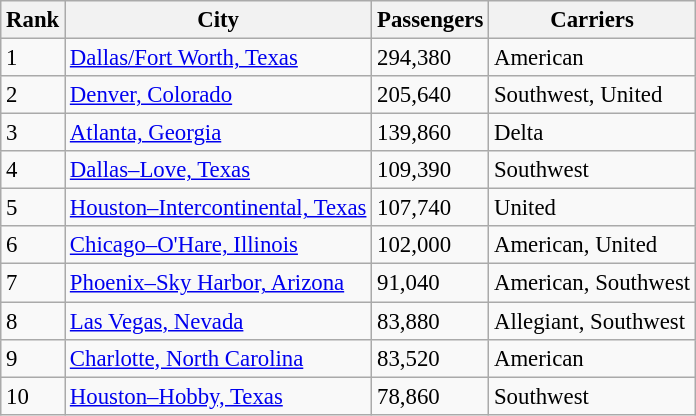<table class="wikitable sortable" style="font-size: 95%">
<tr>
<th>Rank</th>
<th>City</th>
<th>Passengers</th>
<th>Carriers</th>
</tr>
<tr>
<td>1</td>
<td> <a href='#'>Dallas/Fort Worth, Texas</a></td>
<td>294,380</td>
<td>American</td>
</tr>
<tr>
<td>2</td>
<td> <a href='#'>Denver, Colorado</a></td>
<td>205,640</td>
<td>Southwest, United</td>
</tr>
<tr>
<td>3</td>
<td> <a href='#'>Atlanta, Georgia</a></td>
<td>139,860</td>
<td>Delta</td>
</tr>
<tr>
<td>4</td>
<td> <a href='#'>Dallas–Love, Texas</a></td>
<td>109,390</td>
<td>Southwest</td>
</tr>
<tr>
<td>5</td>
<td> <a href='#'>Houston–Intercontinental, Texas</a></td>
<td>107,740</td>
<td>United</td>
</tr>
<tr>
<td>6</td>
<td> <a href='#'>Chicago–O'Hare, Illinois</a></td>
<td>102,000</td>
<td>American, United</td>
</tr>
<tr>
<td>7</td>
<td> <a href='#'>Phoenix–Sky Harbor, Arizona</a></td>
<td>91,040</td>
<td>American, Southwest</td>
</tr>
<tr>
<td>8</td>
<td><a href='#'>Las Vegas, Nevada</a></td>
<td>83,880</td>
<td>Allegiant, Southwest</td>
</tr>
<tr>
<td>9</td>
<td> <a href='#'>Charlotte, North Carolina</a></td>
<td>83,520</td>
<td>American</td>
</tr>
<tr>
<td>10</td>
<td> <a href='#'>Houston–Hobby, Texas</a></td>
<td>78,860</td>
<td>Southwest</td>
</tr>
</table>
